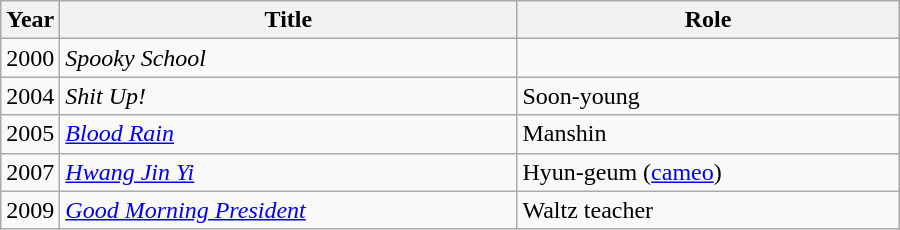<table class="wikitable" style="width:600px">
<tr>
<th width=10>Year</th>
<th>Title</th>
<th>Role</th>
</tr>
<tr>
<td>2000</td>
<td><em>Spooky School</em></td>
<td></td>
</tr>
<tr>
<td>2004</td>
<td><em>Shit Up!</em></td>
<td>Soon-young</td>
</tr>
<tr>
<td>2005</td>
<td><em><a href='#'>Blood Rain</a></em></td>
<td>Manshin</td>
</tr>
<tr>
<td>2007</td>
<td><em><a href='#'>Hwang Jin Yi</a></em></td>
<td>Hyun-geum (<a href='#'>cameo</a>)</td>
</tr>
<tr>
<td>2009</td>
<td><em><a href='#'>Good Morning President</a></em></td>
<td>Waltz teacher</td>
</tr>
</table>
